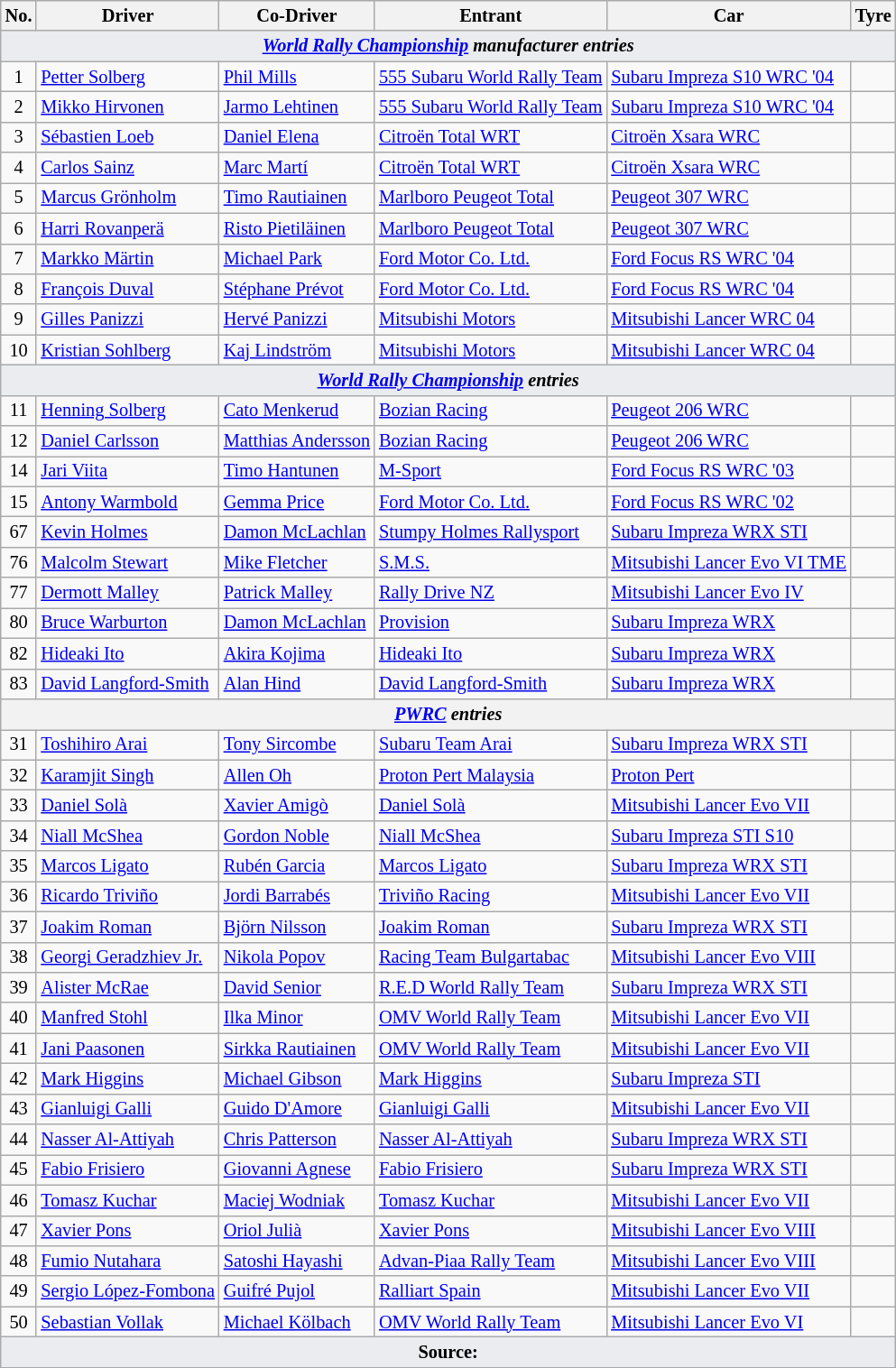<table class="wikitable" style="font-size: 85%;">
<tr>
<th>No.</th>
<th>Driver</th>
<th>Co-Driver</th>
<th>Entrant</th>
<th>Car</th>
<th>Tyre</th>
</tr>
<tr>
<td style="background-color:#EAECF0; text-align:center" colspan="6"><strong><em><a href='#'>World Rally Championship</a> manufacturer entries</em></strong></td>
</tr>
<tr>
<td align="center">1</td>
<td> <a href='#'>Petter Solberg</a></td>
<td> <a href='#'>Phil Mills</a></td>
<td> <a href='#'>555 Subaru World Rally Team</a></td>
<td><a href='#'>Subaru Impreza S10 WRC '04</a></td>
<td align="center"></td>
</tr>
<tr>
<td align="center">2</td>
<td> <a href='#'>Mikko Hirvonen</a></td>
<td> <a href='#'>Jarmo Lehtinen</a></td>
<td> <a href='#'>555 Subaru World Rally Team</a></td>
<td><a href='#'>Subaru Impreza S10 WRC '04</a></td>
<td align="center"></td>
</tr>
<tr>
<td align="center">3</td>
<td> <a href='#'>Sébastien Loeb</a></td>
<td> <a href='#'>Daniel Elena</a></td>
<td> <a href='#'>Citroën Total WRT</a></td>
<td><a href='#'>Citroën Xsara WRC</a></td>
<td align="center"></td>
</tr>
<tr>
<td align="center">4</td>
<td> <a href='#'>Carlos Sainz</a></td>
<td> <a href='#'>Marc Martí</a></td>
<td> <a href='#'>Citroën Total WRT</a></td>
<td><a href='#'>Citroën Xsara WRC</a></td>
<td align="center"></td>
</tr>
<tr>
<td align="center">5</td>
<td> <a href='#'>Marcus Grönholm</a></td>
<td> <a href='#'>Timo Rautiainen</a></td>
<td> <a href='#'>Marlboro Peugeot Total</a></td>
<td><a href='#'>Peugeot 307 WRC</a></td>
<td align="center"></td>
</tr>
<tr>
<td align="center">6</td>
<td> <a href='#'>Harri Rovanperä</a></td>
<td> <a href='#'>Risto Pietiläinen</a></td>
<td> <a href='#'>Marlboro Peugeot Total</a></td>
<td><a href='#'>Peugeot 307 WRC</a></td>
<td align="center"></td>
</tr>
<tr>
<td align="center">7</td>
<td> <a href='#'>Markko Märtin</a></td>
<td> <a href='#'>Michael Park</a></td>
<td> <a href='#'>Ford Motor Co. Ltd.</a></td>
<td><a href='#'>Ford Focus RS WRC '04</a></td>
<td align="center"></td>
</tr>
<tr>
<td align="center">8</td>
<td> <a href='#'>François Duval</a></td>
<td> <a href='#'>Stéphane Prévot</a></td>
<td> <a href='#'>Ford Motor Co. Ltd.</a></td>
<td><a href='#'>Ford Focus RS WRC '04</a></td>
<td align="center"></td>
</tr>
<tr>
<td align="center">9</td>
<td> <a href='#'>Gilles Panizzi</a></td>
<td> <a href='#'>Hervé Panizzi</a></td>
<td> <a href='#'>Mitsubishi Motors</a></td>
<td><a href='#'>Mitsubishi Lancer WRC 04</a></td>
<td align="center"></td>
</tr>
<tr>
<td align="center">10</td>
<td> <a href='#'>Kristian Sohlberg</a></td>
<td> <a href='#'>Kaj Lindström</a></td>
<td> <a href='#'>Mitsubishi Motors</a></td>
<td><a href='#'>Mitsubishi Lancer WRC 04</a></td>
<td align="center"></td>
</tr>
<tr>
<td style="background-color:#EAECF0; text-align:center" colspan="6"><strong><em><a href='#'>World Rally Championship</a> entries</em></strong></td>
</tr>
<tr>
<td align="center">11</td>
<td> <a href='#'>Henning Solberg</a></td>
<td> <a href='#'>Cato Menkerud</a></td>
<td> <a href='#'>Bozian Racing</a></td>
<td><a href='#'>Peugeot 206 WRC</a></td>
<td align="center"></td>
</tr>
<tr>
<td align="center">12</td>
<td> <a href='#'>Daniel Carlsson</a></td>
<td> <a href='#'>Matthias Andersson</a></td>
<td> <a href='#'>Bozian Racing</a></td>
<td><a href='#'>Peugeot 206 WRC</a></td>
<td align="center"></td>
</tr>
<tr>
<td align="center">14</td>
<td> <a href='#'>Jari Viita</a></td>
<td> <a href='#'>Timo Hantunen</a></td>
<td> <a href='#'>M-Sport</a></td>
<td><a href='#'>Ford Focus RS WRC '03</a></td>
<td align="center"></td>
</tr>
<tr>
<td align="center">15</td>
<td> <a href='#'>Antony Warmbold</a></td>
<td> <a href='#'>Gemma Price</a></td>
<td> <a href='#'>Ford Motor Co. Ltd.</a></td>
<td><a href='#'>Ford Focus RS WRC '02</a></td>
<td align="center"></td>
</tr>
<tr>
<td align="center">67</td>
<td> <a href='#'>Kevin Holmes</a></td>
<td> <a href='#'>Damon McLachlan</a></td>
<td> <a href='#'>Stumpy Holmes Rallysport</a></td>
<td><a href='#'>Subaru Impreza WRX STI</a></td>
<td></td>
</tr>
<tr>
<td align="center">76</td>
<td> <a href='#'>Malcolm Stewart</a></td>
<td> <a href='#'>Mike Fletcher</a></td>
<td> <a href='#'>S.M.S.</a></td>
<td><a href='#'>Mitsubishi Lancer Evo VI TME</a></td>
<td></td>
</tr>
<tr>
<td align="center">77</td>
<td> <a href='#'>Dermott Malley</a></td>
<td> <a href='#'>Patrick Malley</a></td>
<td> <a href='#'>Rally Drive NZ</a></td>
<td><a href='#'>Mitsubishi Lancer Evo IV</a></td>
<td></td>
</tr>
<tr>
<td align="center">80</td>
<td> <a href='#'>Bruce Warburton</a></td>
<td> <a href='#'>Damon McLachlan</a></td>
<td> <a href='#'>Provision</a></td>
<td><a href='#'>Subaru Impreza WRX</a></td>
<td></td>
</tr>
<tr>
<td align="center">82</td>
<td> <a href='#'>Hideaki Ito</a></td>
<td> <a href='#'>Akira Kojima</a></td>
<td> <a href='#'>Hideaki Ito</a></td>
<td><a href='#'>Subaru Impreza WRX</a></td>
<td></td>
</tr>
<tr>
<td align="center">83</td>
<td> <a href='#'>David Langford-Smith</a></td>
<td> <a href='#'>Alan Hind</a></td>
<td> <a href='#'>David Langford-Smith</a></td>
<td><a href='#'>Subaru Impreza WRX</a></td>
<td></td>
</tr>
<tr>
<th colspan="6"><em><a href='#'>PWRC</a> entries</em></th>
</tr>
<tr>
<td align="center">31</td>
<td> <a href='#'>Toshihiro Arai</a></td>
<td> <a href='#'>Tony Sircombe</a></td>
<td> <a href='#'>Subaru Team Arai</a></td>
<td><a href='#'>Subaru Impreza WRX STI</a></td>
<td align="center"></td>
</tr>
<tr>
<td align="center">32</td>
<td> <a href='#'>Karamjit Singh</a></td>
<td> <a href='#'>Allen Oh</a></td>
<td> <a href='#'>Proton Pert Malaysia</a></td>
<td><a href='#'>Proton Pert</a></td>
<td align="center"></td>
</tr>
<tr>
<td align="center">33</td>
<td> <a href='#'>Daniel Solà</a></td>
<td> <a href='#'>Xavier Amigò</a></td>
<td> <a href='#'>Daniel Solà</a></td>
<td><a href='#'>Mitsubishi Lancer Evo VII</a></td>
<td align="center"></td>
</tr>
<tr>
<td align="center">34</td>
<td> <a href='#'>Niall McShea</a></td>
<td> <a href='#'>Gordon Noble</a></td>
<td> <a href='#'>Niall McShea</a></td>
<td><a href='#'>Subaru Impreza STI S10</a></td>
<td align="center"></td>
</tr>
<tr>
<td align="center">35</td>
<td> <a href='#'>Marcos Ligato</a></td>
<td> <a href='#'>Rubén Garcia</a></td>
<td> <a href='#'>Marcos Ligato</a></td>
<td><a href='#'>Subaru Impreza WRX STI</a></td>
<td></td>
</tr>
<tr>
<td align="center">36</td>
<td> <a href='#'>Ricardo Triviño</a></td>
<td> <a href='#'>Jordi Barrabés</a></td>
<td> <a href='#'>Triviño Racing</a></td>
<td><a href='#'>Mitsubishi Lancer Evo VII</a></td>
<td></td>
</tr>
<tr>
<td align="center">37</td>
<td> <a href='#'>Joakim Roman</a></td>
<td> <a href='#'>Björn Nilsson</a></td>
<td> <a href='#'>Joakim Roman</a></td>
<td><a href='#'>Subaru Impreza WRX STI</a></td>
<td align="center"></td>
</tr>
<tr>
<td align="center">38</td>
<td> <a href='#'>Georgi Geradzhiev Jr.</a></td>
<td> <a href='#'>Nikola Popov</a></td>
<td> <a href='#'>Racing Team Bulgartabac</a></td>
<td><a href='#'>Mitsubishi Lancer Evo VIII</a></td>
<td></td>
</tr>
<tr>
<td align="center">39</td>
<td> <a href='#'>Alister McRae</a></td>
<td> <a href='#'>David Senior</a></td>
<td> <a href='#'>R.E.D World Rally Team</a></td>
<td><a href='#'>Subaru Impreza WRX STI</a></td>
<td align="center"></td>
</tr>
<tr>
<td align="center">40</td>
<td> <a href='#'>Manfred Stohl</a></td>
<td> <a href='#'>Ilka Minor</a></td>
<td> <a href='#'>OMV World Rally Team</a></td>
<td><a href='#'>Mitsubishi Lancer Evo VII</a></td>
<td align="center"></td>
</tr>
<tr>
<td align="center">41</td>
<td> <a href='#'>Jani Paasonen</a></td>
<td> <a href='#'>Sirkka Rautiainen</a></td>
<td> <a href='#'>OMV World Rally Team</a></td>
<td><a href='#'>Mitsubishi Lancer Evo VII</a></td>
<td align="center"></td>
</tr>
<tr>
<td align="center">42</td>
<td> <a href='#'>Mark Higgins</a></td>
<td> <a href='#'>Michael Gibson</a></td>
<td> <a href='#'>Mark Higgins</a></td>
<td><a href='#'>Subaru Impreza STI</a></td>
<td></td>
</tr>
<tr>
<td align="center">43</td>
<td> <a href='#'>Gianluigi Galli</a></td>
<td> <a href='#'>Guido D'Amore</a></td>
<td> <a href='#'>Gianluigi Galli</a></td>
<td><a href='#'>Mitsubishi Lancer Evo VII</a></td>
<td align="center"></td>
</tr>
<tr>
<td align="center">44</td>
<td> <a href='#'>Nasser Al-Attiyah</a></td>
<td> <a href='#'>Chris Patterson</a></td>
<td> <a href='#'>Nasser Al-Attiyah</a></td>
<td><a href='#'>Subaru Impreza WRX STI</a></td>
<td></td>
</tr>
<tr>
<td align="center">45</td>
<td> <a href='#'>Fabio Frisiero</a></td>
<td> <a href='#'>Giovanni Agnese</a></td>
<td> <a href='#'>Fabio Frisiero</a></td>
<td><a href='#'>Subaru Impreza WRX STI</a></td>
<td></td>
</tr>
<tr>
<td align="center">46</td>
<td> <a href='#'>Tomasz Kuchar</a></td>
<td> <a href='#'>Maciej Wodniak</a></td>
<td> <a href='#'>Tomasz Kuchar</a></td>
<td><a href='#'>Mitsubishi Lancer Evo VII</a></td>
<td align="center"></td>
</tr>
<tr>
<td align="center">47</td>
<td> <a href='#'>Xavier Pons</a></td>
<td> <a href='#'>Oriol Julià</a></td>
<td> <a href='#'>Xavier Pons</a></td>
<td><a href='#'>Mitsubishi Lancer Evo VIII</a></td>
<td align="center"></td>
</tr>
<tr>
<td align="center">48</td>
<td> <a href='#'>Fumio Nutahara</a></td>
<td> <a href='#'>Satoshi Hayashi</a></td>
<td> <a href='#'>Advan-Piaa Rally Team</a></td>
<td><a href='#'>Mitsubishi Lancer Evo VIII</a></td>
<td align="center"></td>
</tr>
<tr>
<td align="center">49</td>
<td> <a href='#'>Sergio López-Fombona</a></td>
<td> <a href='#'>Guifré Pujol</a></td>
<td> <a href='#'>Ralliart Spain</a></td>
<td><a href='#'>Mitsubishi Lancer Evo VII</a></td>
<td></td>
</tr>
<tr>
<td align="center">50</td>
<td> <a href='#'>Sebastian Vollak</a></td>
<td> <a href='#'>Michael Kölbach</a></td>
<td> <a href='#'>OMV World Rally Team</a></td>
<td><a href='#'>Mitsubishi Lancer Evo VI</a></td>
<td align="center"></td>
</tr>
<tr>
<td style="background-color:#EAECF0; text-align:center" colspan="6"><strong>Source:</strong></td>
</tr>
<tr>
</tr>
</table>
